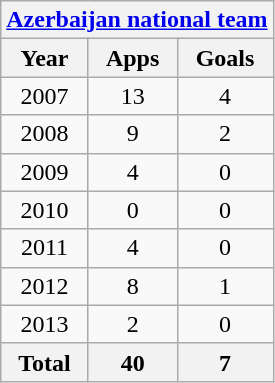<table class="wikitable" style="text-align:center">
<tr>
<th colspan=3><a href='#'>Azerbaijan national team</a></th>
</tr>
<tr>
<th>Year</th>
<th>Apps</th>
<th>Goals</th>
</tr>
<tr>
<td>2007</td>
<td>13</td>
<td>4</td>
</tr>
<tr>
<td>2008</td>
<td>9</td>
<td>2</td>
</tr>
<tr>
<td>2009</td>
<td>4</td>
<td>0</td>
</tr>
<tr>
<td>2010</td>
<td>0</td>
<td>0</td>
</tr>
<tr>
<td>2011</td>
<td>4</td>
<td>0</td>
</tr>
<tr>
<td>2012</td>
<td>8</td>
<td>1</td>
</tr>
<tr>
<td>2013</td>
<td>2</td>
<td>0</td>
</tr>
<tr>
<th>Total</th>
<th>40</th>
<th>7</th>
</tr>
</table>
